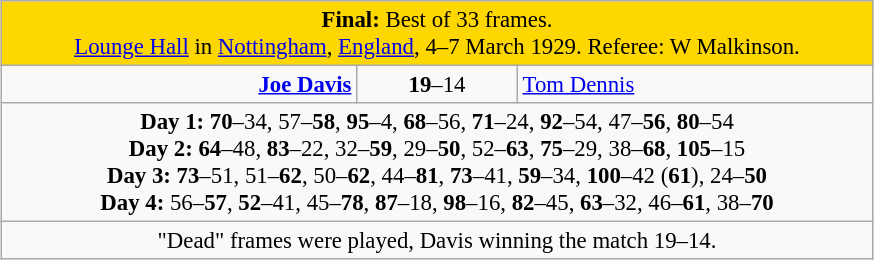<table class="wikitable" style="font-size: 95%; margin: 1em auto 1em auto;">
<tr>
<td colspan="3" align="center" bgcolor="#ffd700"><strong>Final:</strong> Best of 33 frames.<br> <a href='#'>Lounge Hall</a> in <a href='#'>Nottingham</a>, <a href='#'>England</a>, 4–7 March 1929. Referee: W Malkinson.</td>
</tr>
<tr>
<td width="230" align="right"><strong><a href='#'>Joe Davis</a></strong><br></td>
<td width="100" align="center"><strong>19</strong>–14</td>
<td width="230"><a href='#'>Tom Dennis</a><br></td>
</tr>
<tr>
<td colspan="3" align="center" style="font-size: 100%"><strong>Day 1:</strong> <strong>70</strong>–34, 57–<strong>58</strong>, <strong>95</strong>–4, <strong>68</strong>–56, <strong>71</strong>–24, <strong>92</strong>–54, 47–<strong>56</strong>, <strong>80</strong>–54<br><strong>Day 2:</strong> <strong>64</strong>–48, <strong>83</strong>–22, 32–<strong>59</strong>, 29–<strong>50</strong>, 52–<strong>63</strong>, <strong>75</strong>–29, 38–<strong>68</strong>, <strong>105</strong>–15<br><strong>Day 3:</strong> <strong>73</strong>–51, 51–<strong>62</strong>, 50–<strong>62</strong>, 44–<strong>81</strong>, <strong>73</strong>–41, <strong>59</strong>–34, <strong>100</strong>–42 (<strong>61</strong>), 24–<strong>50</strong><br><strong>Day 4:</strong> 56–<strong>57</strong>, <strong>52</strong>–41, 45–<strong>78</strong>, <strong>87</strong>–18, <strong>98</strong>–16, <strong>82</strong>–45, <strong>63</strong>–32, 46–<strong>61</strong>, 38–<strong>70</strong></td>
</tr>
<tr>
<td colspan="3" align="center">"Dead" frames were played, Davis winning the match 19–14.</td>
</tr>
</table>
